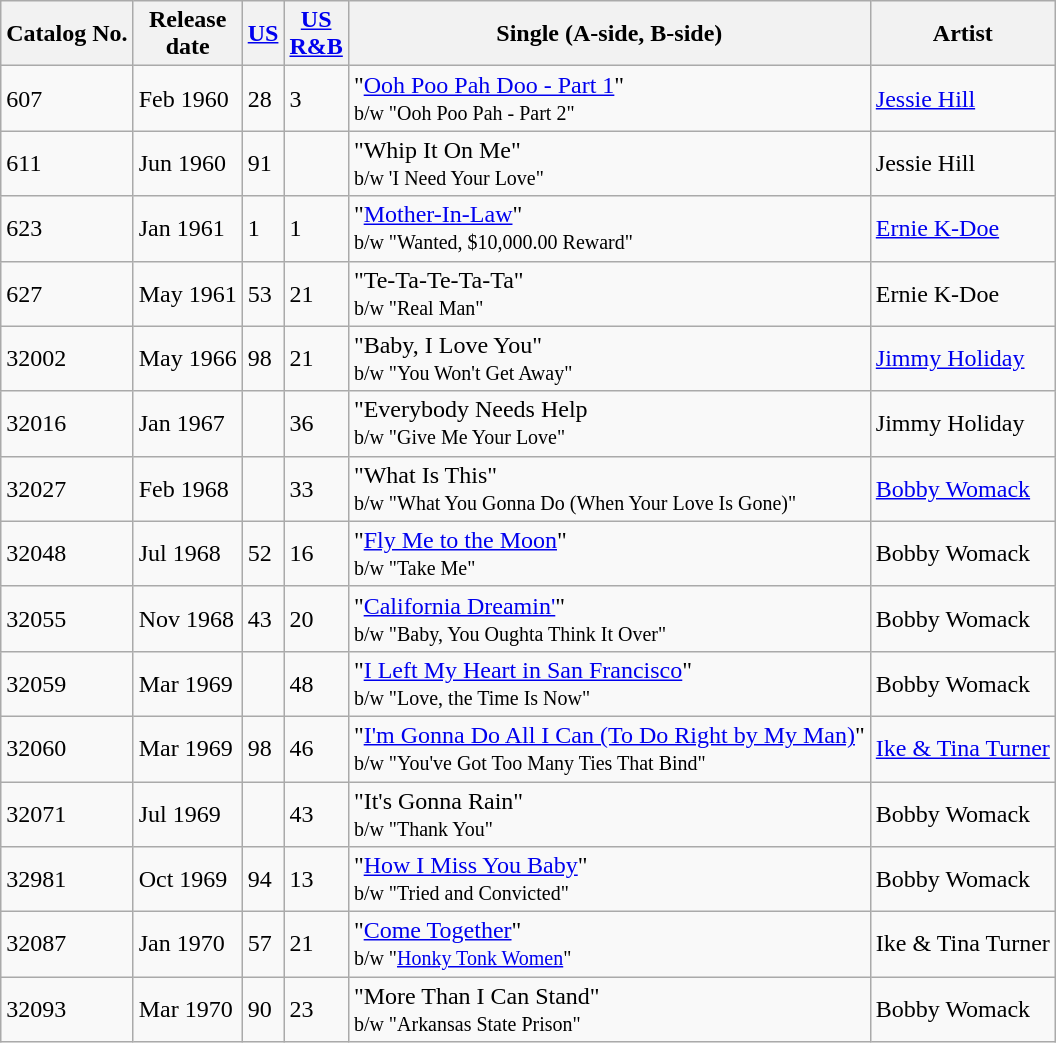<table class="wikitable">
<tr>
<th>Catalog No.</th>
<th>Release<br>date</th>
<th><a href='#'>US</a></th>
<th><a href='#'>US</a><br><a href='#'>R&B</a></th>
<th><strong>Single (A-side, B-side)</strong></th>
<th>Artist</th>
</tr>
<tr>
<td>607</td>
<td>Feb 1960</td>
<td>28</td>
<td>3</td>
<td>"<a href='#'>Ooh Poo Pah Doo - Part 1</a>"<br><small>b/w "Ooh Poo Pah - Part 2"</small></td>
<td><a href='#'>Jessie Hill</a></td>
</tr>
<tr>
<td>611</td>
<td>Jun 1960</td>
<td>91</td>
<td></td>
<td>"Whip It On Me"<br><small>b/w 'I Need Your Love"</small></td>
<td>Jessie Hill</td>
</tr>
<tr>
<td>623</td>
<td>Jan 1961</td>
<td>1</td>
<td>1</td>
<td>"<a href='#'>Mother-In-Law</a>"<br><small>b/w "Wanted, $10,000.00 Reward"</small></td>
<td><a href='#'>Ernie K-Doe</a></td>
</tr>
<tr>
<td>627</td>
<td>May 1961</td>
<td>53</td>
<td>21</td>
<td>"Te-Ta-Te-Ta-Ta"<br><small>b/w "Real Man"</small></td>
<td>Ernie K-Doe</td>
</tr>
<tr>
<td>32002</td>
<td>May 1966</td>
<td>98</td>
<td>21</td>
<td>"Baby, I Love You"<br><small>b/w "You Won't Get Away"</small></td>
<td><a href='#'>Jimmy Holiday</a></td>
</tr>
<tr>
<td>32016</td>
<td>Jan 1967</td>
<td></td>
<td>36</td>
<td>"Everybody Needs Help<br><small>b/w "Give Me Your Love"</small></td>
<td>Jimmy Holiday</td>
</tr>
<tr>
<td>32027</td>
<td>Feb 1968</td>
<td></td>
<td>33</td>
<td>"What Is This"<br><small>b/w "What You Gonna Do (When Your Love Is Gone)"</small></td>
<td><a href='#'>Bobby Womack</a></td>
</tr>
<tr>
<td>32048</td>
<td>Jul 1968</td>
<td>52</td>
<td>16</td>
<td>"<a href='#'>Fly Me to the Moon</a>"<br><small>b/w "Take Me"</small></td>
<td>Bobby Womack</td>
</tr>
<tr>
<td>32055</td>
<td>Nov 1968</td>
<td>43</td>
<td>20</td>
<td>"<a href='#'>California Dreamin'</a>"<br><small>b/w "Baby, You Oughta Think It Over"</small></td>
<td>Bobby Womack</td>
</tr>
<tr>
<td>32059</td>
<td>Mar 1969</td>
<td></td>
<td>48</td>
<td>"<a href='#'>I Left My Heart in San Francisco</a>"<br><small>b/w "Love, the Time Is Now"</small></td>
<td>Bobby Womack</td>
</tr>
<tr>
<td>32060</td>
<td>Mar 1969</td>
<td>98</td>
<td>46</td>
<td>"<a href='#'>I'm Gonna Do All I Can (To Do Right by My Man)</a>"<br><small>b/w "You've Got Too Many Ties That Bind"</small></td>
<td><a href='#'>Ike & Tina Turner</a></td>
</tr>
<tr>
<td>32071</td>
<td>Jul 1969</td>
<td></td>
<td>43</td>
<td>"It's Gonna Rain"<br><small>b/w "Thank You"</small></td>
<td>Bobby Womack</td>
</tr>
<tr>
<td>32981</td>
<td>Oct 1969</td>
<td>94</td>
<td>13</td>
<td>"<a href='#'>How I Miss You Baby</a>"<br><small>b/w "Tried and Convicted"</small></td>
<td>Bobby Womack</td>
</tr>
<tr>
<td>32087</td>
<td>Jan 1970</td>
<td>57</td>
<td>21</td>
<td>"<a href='#'>Come Together</a>"<br><small>b/w "<a href='#'>Honky Tonk Women</a>"</small></td>
<td>Ike & Tina Turner</td>
</tr>
<tr>
<td>32093</td>
<td>Mar 1970</td>
<td>90</td>
<td>23</td>
<td>"More Than I Can Stand"<br><small>b/w "Arkansas State Prison"</small></td>
<td>Bobby Womack</td>
</tr>
</table>
